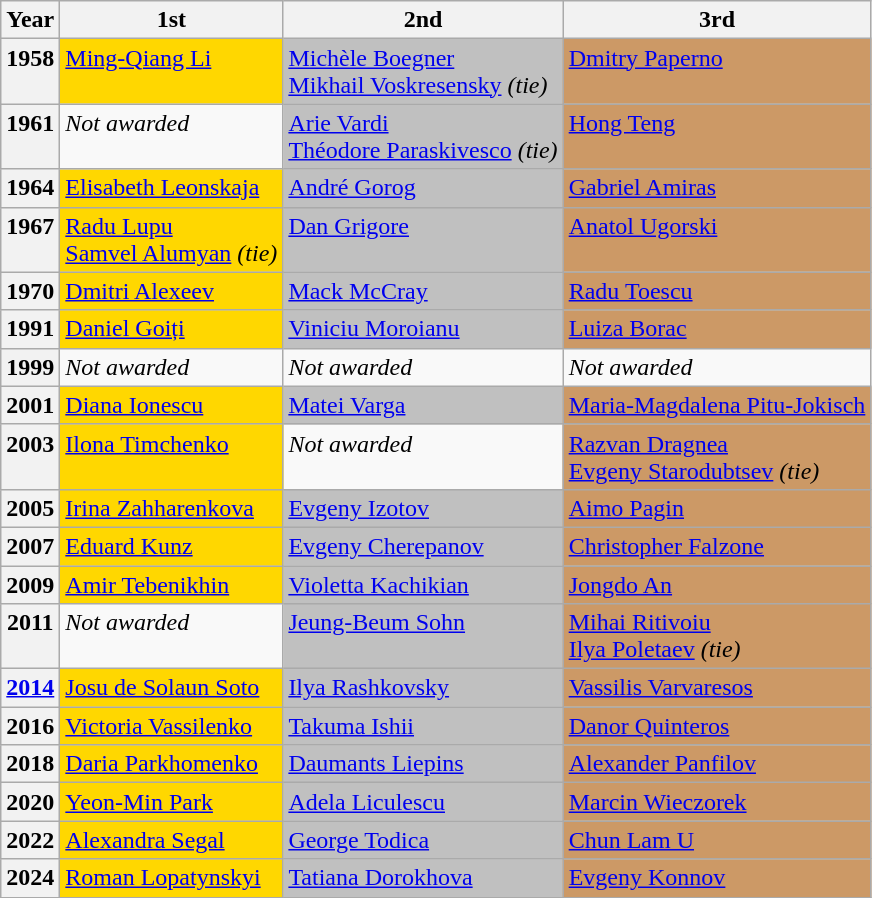<table class="wikitable">
<tr>
<th>Year</th>
<th>1st</th>
<th>2nd</th>
<th>3rd</th>
</tr>
<tr valign="top">
<th>1958</th>
<td bgcolor="gold"> <a href='#'>Ming-Qiang Li</a></td>
<td bgcolor="silver"> <a href='#'>Michèle Boegner</a><br> <a href='#'>Mikhail Voskresensky</a> <em>(tie)</em></td>
<td bgcolor="cc9966"> <a href='#'>Dmitry Paperno</a></td>
</tr>
<tr valign="top">
<th>1961</th>
<td><em>Not awarded</em></td>
<td bgcolor="silver"> <a href='#'>Arie Vardi</a><br> <a href='#'>Théodore Paraskivesco</a> <em>(tie)</em></td>
<td bgcolor="cc9966"> <a href='#'>Hong Teng</a></td>
</tr>
<tr valign="top">
<th>1964</th>
<td bgcolor="gold"> <a href='#'>Elisabeth Leonskaja</a></td>
<td bgcolor="silver"> <a href='#'>André Gorog</a></td>
<td bgcolor="cc9966"> <a href='#'>Gabriel Amiras</a></td>
</tr>
<tr valign="top">
<th>1967</th>
<td bgcolor="gold"> <a href='#'>Radu Lupu</a><br> <a href='#'>Samvel Alumyan</a> <em>(tie)</em></td>
<td bgcolor="silver"> <a href='#'>Dan Grigore</a></td>
<td bgcolor="cc9966"> <a href='#'>Anatol Ugorski</a></td>
</tr>
<tr valign="top">
<th>1970</th>
<td bgcolor="gold"> <a href='#'>Dmitri Alexeev</a></td>
<td bgcolor="silver"> <a href='#'>Mack McCray</a></td>
<td bgcolor="cc9966"> <a href='#'>Radu Toescu</a></td>
</tr>
<tr valign="top">
<th>1991</th>
<td bgcolor="gold"> <a href='#'>Daniel Goiți</a></td>
<td bgcolor="silver"> <a href='#'>Viniciu Moroianu</a></td>
<td bgcolor="cc9966"> <a href='#'>Luiza Borac</a></td>
</tr>
<tr>
<th>1999</th>
<td><em>Not awarded</em></td>
<td><em>Not awarded</em></td>
<td><em>Not awarded</em></td>
</tr>
<tr valign="top">
<th>2001</th>
<td bgcolor="gold"> <a href='#'>Diana Ionescu</a></td>
<td bgcolor="silver"> <a href='#'>Matei Varga</a></td>
<td bgcolor="cc9966"> <a href='#'>Maria-Magdalena Pitu-Jokisch</a></td>
</tr>
<tr valign="top">
<th>2003</th>
<td bgcolor="gold"> <a href='#'>Ilona Timchenko</a></td>
<td><em>Not awarded</em></td>
<td bgcolor="cc9966"> <a href='#'>Razvan Dragnea</a><br> <a href='#'>Evgeny Starodubtsev</a> <em>(tie)</em></td>
</tr>
<tr valign="top">
<th>2005</th>
<td bgcolor="gold"> <a href='#'>Irina Zahharenkova</a></td>
<td bgcolor="silver"> <a href='#'>Evgeny Izotov</a></td>
<td bgcolor="cc9966"> <a href='#'>Aimo Pagin</a></td>
</tr>
<tr valign="top">
<th>2007</th>
<td bgcolor="gold"> <a href='#'>Eduard Kunz</a></td>
<td bgcolor="silver"> <a href='#'>Evgeny Cherepanov</a></td>
<td bgcolor="cc9966"> <a href='#'>Christopher Falzone</a></td>
</tr>
<tr valign="top">
<th>2009</th>
<td bgcolor="gold"> <a href='#'>Amir Tebenikhin</a></td>
<td bgcolor="silver"> <a href='#'>Violetta Kachikian</a></td>
<td bgcolor="cc9966"> <a href='#'>Jongdo An</a></td>
</tr>
<tr valign="top">
<th>2011</th>
<td><em>Not awarded</em></td>
<td bgcolor="silver"> <a href='#'>Jeung-Beum Sohn</a></td>
<td bgcolor="cc9966"> <a href='#'>Mihai Ritivoiu</a><br> <a href='#'>Ilya Poletaev</a> <em>(tie)</em></td>
</tr>
<tr valign="top">
<th><a href='#'>2014</a></th>
<td bgcolor="gold"> <a href='#'>Josu de Solaun Soto</a></td>
<td bgcolor="silver"> <a href='#'>Ilya Rashkovsky</a></td>
<td bgcolor="cc9966"> <a href='#'>Vassilis Varvaresos</a></td>
</tr>
<tr valign="top">
<th>2016</th>
<td bgcolor="gold"> <a href='#'>Victoria Vassilenko</a></td>
<td bgcolor="silver"> <a href='#'>Takuma Ishii</a></td>
<td bgcolor="cc9966"> <a href='#'>Danor Quinteros</a></td>
</tr>
<tr valign="top">
<th>2018</th>
<td bgcolor="gold"> <a href='#'>Daria Parkhomenko</a></td>
<td bgcolor="silver"> <a href='#'>Daumants Liepins</a></td>
<td bgcolor="cc9966"> <a href='#'>Alexander Panfilov</a></td>
</tr>
<tr valign="top">
<th>2020</th>
<td bgcolor="gold"> <a href='#'>Yeon-Min Park</a></td>
<td bgcolor="silver"> <a href='#'>Adela Liculescu</a></td>
<td bgcolor="cc9966"> <a href='#'>Marcin Wieczorek</a></td>
</tr>
<tr valign="top">
<th>2022</th>
<td bgcolor="gold"> <a href='#'>Alexandra Segal</a></td>
<td bgcolor="silver"> <a href='#'>George Todica</a></td>
<td bgcolor="cc9966"> <a href='#'>Chun Lam U</a></td>
</tr>
<tr valign="top">
<th>2024</th>
<td bgcolor="gold"> <a href='#'>Roman Lopatynskyi</a></td>
<td bgcolor="silver"> <a href='#'>Tatiana Dorokhova</a></td>
<td bgcolor="cc9966"> <a href='#'>Evgeny Konnov</a></td>
</tr>
<tr valign="top">
</tr>
</table>
